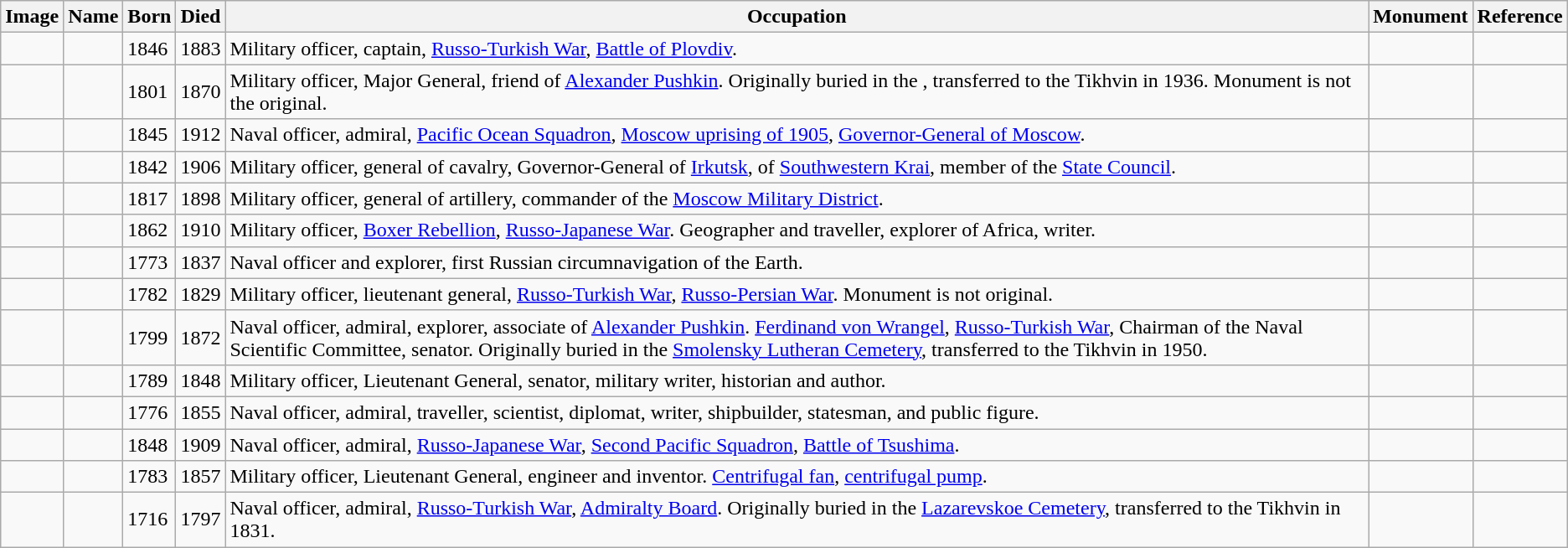<table class="wikitable sortable">
<tr>
<th scope=col class=unsortable>Image</th>
<th scope=col>Name</th>
<th scope=col>Born</th>
<th scope=col>Died</th>
<th scope=col class=unsortable>Occupation</th>
<th scope=col class=unsortable>Monument</th>
<th scope=col class=unsortable>Reference</th>
</tr>
<tr>
<td></td>
<td></td>
<td>1846</td>
<td>1883</td>
<td>Military officer, captain, <a href='#'>Russo-Turkish War</a>, <a href='#'>Battle of Plovdiv</a>.</td>
<td></td>
<td></td>
</tr>
<tr>
<td></td>
<td></td>
<td>1801</td>
<td>1870</td>
<td>Military officer, Major General, friend of <a href='#'>Alexander Pushkin</a>.  Originally buried in the , transferred to the Tikhvin in 1936. Monument is not the original.</td>
<td></td>
<td></td>
</tr>
<tr>
<td></td>
<td></td>
<td>1845</td>
<td>1912</td>
<td>Naval officer, admiral, <a href='#'>Pacific Ocean Squadron</a>, <a href='#'>Moscow uprising of 1905</a>, <a href='#'>Governor-General of Moscow</a>.</td>
<td></td>
<td></td>
</tr>
<tr>
<td></td>
<td></td>
<td>1842</td>
<td>1906</td>
<td>Military officer, general of cavalry, Governor-General of <a href='#'>Irkutsk</a>, of <a href='#'>Southwestern Krai</a>, member of the <a href='#'>State Council</a>.</td>
<td></td>
<td></td>
</tr>
<tr>
<td></td>
<td></td>
<td>1817</td>
<td>1898</td>
<td>Military officer, general of artillery, commander of the <a href='#'>Moscow Military District</a>.</td>
<td></td>
<td></td>
</tr>
<tr>
<td></td>
<td></td>
<td>1862</td>
<td>1910</td>
<td>Military officer, <a href='#'>Boxer Rebellion</a>, <a href='#'>Russo-Japanese War</a>. Geographer and traveller, explorer of Africa, writer.</td>
<td></td>
<td></td>
</tr>
<tr>
<td></td>
<td></td>
<td>1773</td>
<td>1837</td>
<td>Naval officer and explorer, first Russian circumnavigation of the Earth.</td>
<td></td>
<td></td>
</tr>
<tr>
<td></td>
<td></td>
<td>1782</td>
<td>1829</td>
<td>Military officer, lieutenant general, <a href='#'>Russo-Turkish War</a>, <a href='#'>Russo-Persian War</a>. Monument is not original.</td>
<td></td>
<td></td>
</tr>
<tr>
<td></td>
<td></td>
<td>1799</td>
<td>1872</td>
<td>Naval officer, admiral, explorer, associate of <a href='#'>Alexander Pushkin</a>. <a href='#'>Ferdinand von Wrangel</a>, <a href='#'>Russo-Turkish War</a>, Chairman of the Naval Scientific Committee, senator. Originally buried in the <a href='#'>Smolensky Lutheran Cemetery</a>, transferred to the Tikhvin in 1950.</td>
<td></td>
<td></td>
</tr>
<tr>
<td></td>
<td></td>
<td>1789</td>
<td>1848</td>
<td>Military officer, Lieutenant General, senator, military writer, historian and author.</td>
<td></td>
<td></td>
</tr>
<tr>
<td></td>
<td></td>
<td>1776</td>
<td>1855</td>
<td>Naval officer, admiral, traveller, scientist, diplomat, writer, shipbuilder, statesman, and public figure.</td>
<td></td>
<td></td>
</tr>
<tr>
<td></td>
<td></td>
<td>1848</td>
<td>1909</td>
<td>Naval officer, admiral,  <a href='#'>Russo-Japanese War</a>, <a href='#'>Second Pacific Squadron</a>, <a href='#'>Battle of Tsushima</a>.</td>
<td></td>
<td></td>
</tr>
<tr>
<td></td>
<td></td>
<td>1783</td>
<td>1857</td>
<td>Military officer, Lieutenant General, engineer and inventor. <a href='#'>Centrifugal fan</a>, <a href='#'>centrifugal pump</a>.</td>
<td></td>
<td></td>
</tr>
<tr>
<td></td>
<td></td>
<td>1716</td>
<td>1797</td>
<td>Naval officer, admiral, <a href='#'>Russo-Turkish War</a>, <a href='#'>Admiralty Board</a>. Originally buried in the <a href='#'>Lazarevskoe Cemetery</a>, transferred to the Tikhvin in 1831.</td>
<td></td>
<td></td>
</tr>
</table>
